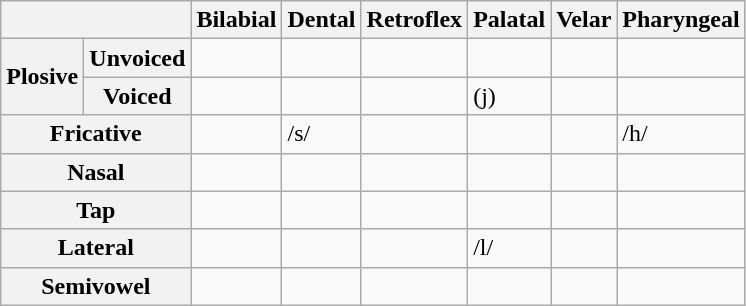<table class="wikitable">
<tr>
<th colspan="2"></th>
<th>Bilabial</th>
<th>Dental</th>
<th>Retroflex</th>
<th>Palatal</th>
<th>Velar</th>
<th>Pharyngeal</th>
</tr>
<tr>
<th rowspan="2">Plosive</th>
<th>Unvoiced</th>
<td> </td>
<td> </td>
<td> </td>
<td> </td>
<td> </td>
<td></td>
</tr>
<tr>
<th>Voiced</th>
<td> </td>
<td> </td>
<td> </td>
<td>  (j)</td>
<td> </td>
<td></td>
</tr>
<tr>
<th colspan="2">Fricative</th>
<td></td>
<td>/s/</td>
<td></td>
<td></td>
<td></td>
<td>/h/</td>
</tr>
<tr>
<th colspan="2">Nasal</th>
<td></td>
<td></td>
<td></td>
<td></td>
<td></td>
<td></td>
</tr>
<tr>
<th colspan="2">Tap</th>
<td></td>
<td></td>
<td></td>
<td></td>
<td></td>
<td></td>
</tr>
<tr>
<th colspan="2">Lateral</th>
<td></td>
<td></td>
<td></td>
<td>/l/</td>
<td></td>
<td></td>
</tr>
<tr>
<th colspan="2">Semivowel</th>
<td></td>
<td></td>
<td></td>
<td></td>
<td></td>
<td></td>
</tr>
</table>
